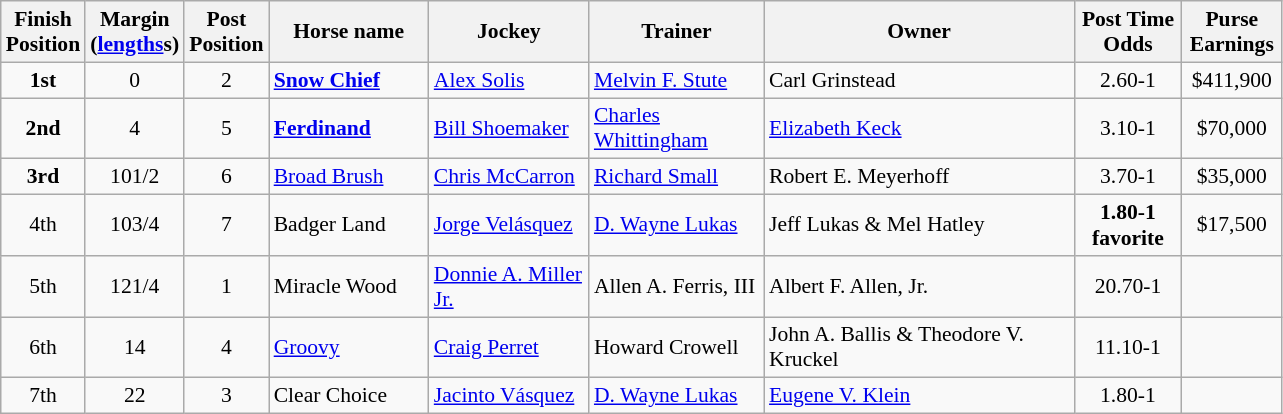<table class="wikitable sortable" | border="2" cellpadding="1" style="border-collapse: collapse; font-size:90%">
<tr>
<th width="45px">Finish <br> Position</th>
<th width="45px">Margin<br> <span>(<a href='#'>lengths</a>s)</span></th>
<th width="40px">Post <br> Position</th>
<th width="100px">Horse name</th>
<th width="100px">Jockey</th>
<th width="110px">Trainer</th>
<th width="200px">Owner</th>
<th width="65px">Post Time <br> Odds</th>
<th width="60px">Purse <br> Earnings</th>
</tr>
<tr>
<td align=center><strong>1<span>st</span></strong></td>
<td align=center>0</td>
<td align=center>2</td>
<td><strong><a href='#'>Snow Chief</a></strong></td>
<td><a href='#'>Alex Solis</a></td>
<td><a href='#'>Melvin F. Stute</a></td>
<td>Carl Grinstead</td>
<td align=center>2.60-1</td>
<td align=center>$411,900</td>
</tr>
<tr>
<td align=center><strong>2<span>nd</span></strong></td>
<td align=center>4</td>
<td align=center>5</td>
<td><strong><a href='#'>Ferdinand</a></strong></td>
<td><a href='#'>Bill Shoemaker</a></td>
<td><a href='#'>Charles Whittingham</a></td>
<td><a href='#'>Elizabeth Keck</a></td>
<td align=center>3.10-1</td>
<td align=center>$70,000</td>
</tr>
<tr>
<td align=center><strong>3<span>rd</span></strong></td>
<td align=center>10<span>1/2</span></td>
<td align=center>6</td>
<td><a href='#'>Broad Brush</a></td>
<td><a href='#'>Chris McCarron</a></td>
<td><a href='#'>Richard Small</a></td>
<td>Robert E. Meyerhoff</td>
<td align=center>3.70-1</td>
<td align=center>$35,000</td>
</tr>
<tr>
<td align=center>4<span>th</span></td>
<td align=center>10<span>3/4</span></td>
<td align=center>7</td>
<td>Badger Land</td>
<td><a href='#'>Jorge Velásquez</a></td>
<td><a href='#'>D. Wayne Lukas</a></td>
<td>Jeff Lukas & Mel Hatley</td>
<td align=center><strong>1.80-1</strong><br> <strong><span>favorite</span></strong></td>
<td align=center>$17,500</td>
</tr>
<tr>
<td align=center>5<span>th</span></td>
<td align=center>12<span>1/4</span></td>
<td align=center>1</td>
<td>Miracle Wood</td>
<td><a href='#'>Donnie A. Miller Jr.</a></td>
<td>Allen A. Ferris, III</td>
<td>Albert F. Allen, Jr.</td>
<td align=center>20.70-1</td>
<td align=center></td>
</tr>
<tr>
<td align=center>6<span>th</span></td>
<td align=center>14</td>
<td align=center>4</td>
<td><a href='#'>Groovy</a></td>
<td><a href='#'>Craig Perret</a></td>
<td>Howard Crowell</td>
<td>John A. Ballis & Theodore V. Kruckel</td>
<td align=center>11.10-1</td>
<td></td>
</tr>
<tr>
<td align=center>7<span>th</span></td>
<td align=center>22</td>
<td align=center>3</td>
<td>Clear Choice</td>
<td><a href='#'>Jacinto Vásquez</a></td>
<td><a href='#'>D. Wayne Lukas</a></td>
<td><a href='#'>Eugene V. Klein</a></td>
<td align=center>1.80-1</td>
<td></td>
</tr>
</table>
